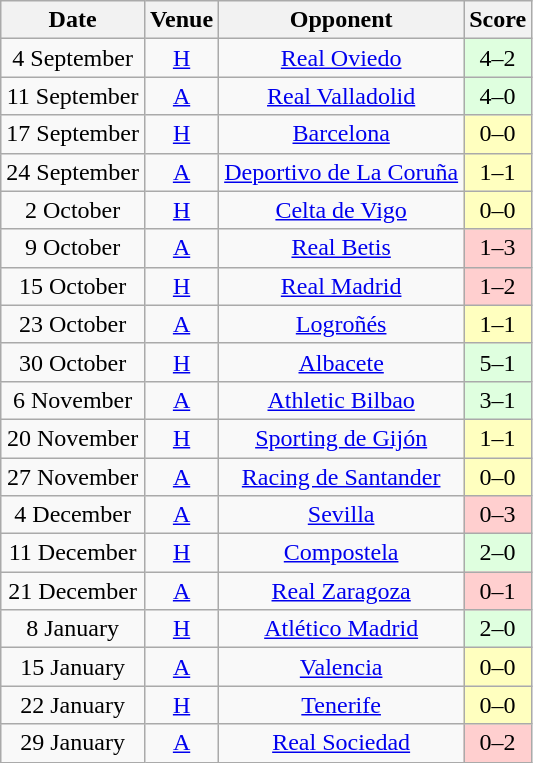<table class="wikitable" style="text-align:center;">
<tr>
<th>Date</th>
<th>Venue</th>
<th>Opponent</th>
<th>Score</th>
</tr>
<tr>
<td>4 September</td>
<td><a href='#'>H</a></td>
<td><a href='#'>Real Oviedo</a></td>
<td bgcolor="#DFFFDF">4–2</td>
</tr>
<tr>
<td>11 September</td>
<td><a href='#'>A</a></td>
<td><a href='#'>Real Valladolid</a></td>
<td bgcolor="#DFFFDF">4–0</td>
</tr>
<tr>
<td>17 September</td>
<td><a href='#'>H</a></td>
<td><a href='#'>Barcelona</a></td>
<td bgcolor="#FFFFBF">0–0</td>
</tr>
<tr>
<td>24 September</td>
<td><a href='#'>A</a></td>
<td><a href='#'>Deportivo de La Coruña</a></td>
<td bgcolor="#FFFFBF">1–1</td>
</tr>
<tr>
<td>2 October</td>
<td><a href='#'>H</a></td>
<td><a href='#'>Celta de Vigo</a></td>
<td bgcolor="#FFFFBF">0–0</td>
</tr>
<tr>
<td>9 October</td>
<td><a href='#'>A</a></td>
<td><a href='#'>Real Betis</a></td>
<td bgcolor="#FFCFCF">1–3</td>
</tr>
<tr>
<td>15 October</td>
<td><a href='#'>H</a></td>
<td><a href='#'>Real Madrid</a></td>
<td bgcolor="#FFCFCF">1–2</td>
</tr>
<tr>
<td>23 October</td>
<td><a href='#'>A</a></td>
<td><a href='#'>Logroñés</a></td>
<td bgcolor="#FFFFBF">1–1</td>
</tr>
<tr>
<td>30 October</td>
<td><a href='#'>H</a></td>
<td><a href='#'>Albacete</a></td>
<td bgcolor="#DFFFDF">5–1</td>
</tr>
<tr>
<td>6 November</td>
<td><a href='#'>A</a></td>
<td><a href='#'>Athletic Bilbao</a></td>
<td bgcolor="#DFFFDF">3–1</td>
</tr>
<tr>
<td>20 November</td>
<td><a href='#'>H</a></td>
<td><a href='#'>Sporting de Gijón</a></td>
<td bgcolor="#FFFFBF">1–1</td>
</tr>
<tr>
<td>27 November</td>
<td><a href='#'>A</a></td>
<td><a href='#'>Racing de Santander</a></td>
<td bgcolor="#FFFFBF">0–0</td>
</tr>
<tr>
<td>4 December</td>
<td><a href='#'>A</a></td>
<td><a href='#'>Sevilla</a></td>
<td bgcolor="#FFCFCF">0–3</td>
</tr>
<tr>
<td>11 December</td>
<td><a href='#'>H</a></td>
<td><a href='#'>Compostela</a></td>
<td bgcolor="#DFFFDF">2–0</td>
</tr>
<tr>
<td>21 December</td>
<td><a href='#'>A</a></td>
<td><a href='#'>Real Zaragoza</a></td>
<td bgcolor="#FFCFCF">0–1</td>
</tr>
<tr>
<td>8 January</td>
<td><a href='#'>H</a></td>
<td><a href='#'>Atlético Madrid</a></td>
<td bgcolor="#DFFFDF">2–0</td>
</tr>
<tr>
<td>15 January</td>
<td><a href='#'>A</a></td>
<td><a href='#'>Valencia</a></td>
<td bgcolor="#FFFFBF">0–0</td>
</tr>
<tr>
<td>22 January</td>
<td><a href='#'>H</a></td>
<td><a href='#'>Tenerife</a></td>
<td bgcolor="#FFFFBF">0–0</td>
</tr>
<tr>
<td>29 January</td>
<td><a href='#'>A</a></td>
<td><a href='#'>Real Sociedad</a></td>
<td bgcolor="#FFCFCF">0–2</td>
</tr>
</table>
